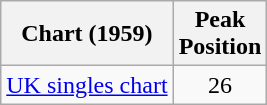<table class="wikitable">
<tr>
<th>Chart (1959)</th>
<th>Peak<br>Position</th>
</tr>
<tr>
<td><a href='#'>UK singles chart</a></td>
<td style="text-align:center;">26</td>
</tr>
</table>
